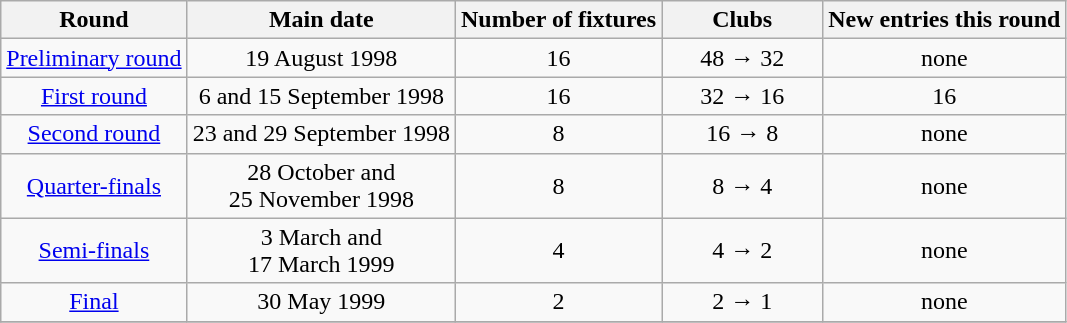<table class="wikitable" style="text-align:center">
<tr>
<th>Round</th>
<th>Main date</th>
<th>Number of fixtures</th>
<th width=100>Clubs</th>
<th>New entries this round</th>
</tr>
<tr>
<td><a href='#'>Preliminary round</a></td>
<td>19 August 1998</td>
<td>16</td>
<td>48 → 32</td>
<td>none</td>
</tr>
<tr>
<td><a href='#'>First round</a></td>
<td>6 and 15 September 1998</td>
<td>16</td>
<td>32 → 16</td>
<td>16</td>
</tr>
<tr>
<td><a href='#'>Second round</a></td>
<td>23 and 29 September 1998</td>
<td>8</td>
<td>16 → 8</td>
<td>none</td>
</tr>
<tr>
<td><a href='#'>Quarter-finals</a></td>
<td>28 October and<br>25 November 1998</td>
<td>8</td>
<td>8 → 4</td>
<td>none</td>
</tr>
<tr>
<td><a href='#'>Semi-finals</a></td>
<td>3 March and<br>17 March 1999</td>
<td>4</td>
<td>4 → 2</td>
<td>none</td>
</tr>
<tr>
<td><a href='#'>Final</a></td>
<td>30 May 1999</td>
<td>2</td>
<td>2 → 1</td>
<td>none</td>
</tr>
<tr>
</tr>
</table>
